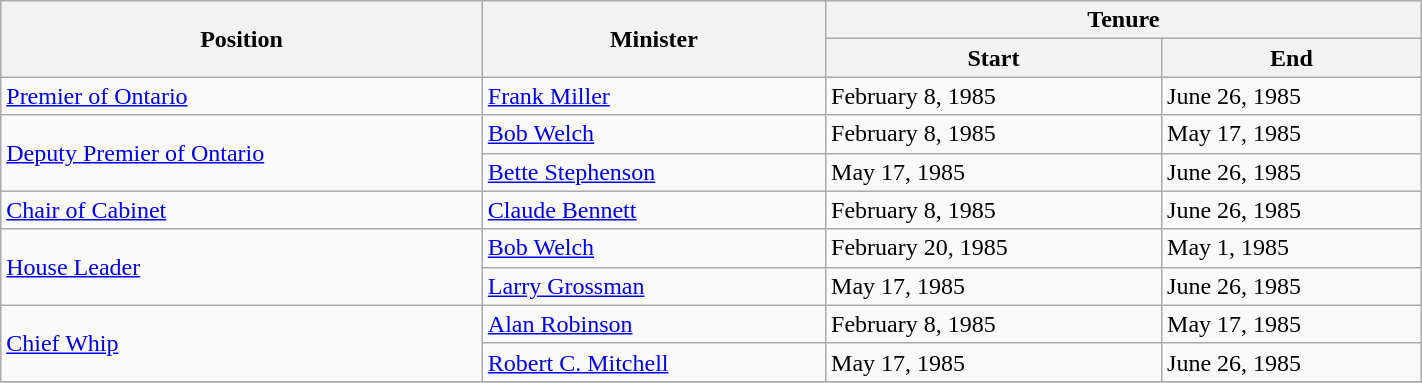<table class="wikitable" style="width: 75%">
<tr>
<th rowspan="2">Position</th>
<th rowspan="2">Minister</th>
<th colspan="2">Tenure</th>
</tr>
<tr>
<th>Start</th>
<th>End</th>
</tr>
<tr>
<td><a href='#'>Premier of Ontario</a></td>
<td><a href='#'>Frank Miller</a></td>
<td>February 8, 1985</td>
<td>June 26, 1985</td>
</tr>
<tr>
<td rowspan="2"><a href='#'>Deputy Premier of Ontario</a></td>
<td><a href='#'>Bob Welch</a></td>
<td>February 8, 1985</td>
<td>May 17, 1985</td>
</tr>
<tr>
<td><a href='#'>Bette Stephenson</a></td>
<td>May 17, 1985</td>
<td>June 26, 1985</td>
</tr>
<tr>
<td><a href='#'>Chair of Cabinet</a></td>
<td><a href='#'>Claude Bennett</a></td>
<td>February 8, 1985</td>
<td>June 26, 1985</td>
</tr>
<tr>
<td rowspan="2"><a href='#'>House Leader</a></td>
<td><a href='#'>Bob Welch</a></td>
<td>February 20, 1985</td>
<td>May 1, 1985</td>
</tr>
<tr>
<td><a href='#'>Larry Grossman</a></td>
<td>May 17, 1985</td>
<td>June 26, 1985</td>
</tr>
<tr>
<td rowspan="2"><a href='#'>Chief Whip</a></td>
<td><a href='#'>Alan Robinson</a></td>
<td>February 8, 1985</td>
<td>May 17, 1985</td>
</tr>
<tr>
<td><a href='#'>Robert C. Mitchell</a></td>
<td>May 17, 1985</td>
<td>June 26, 1985</td>
</tr>
<tr>
</tr>
</table>
